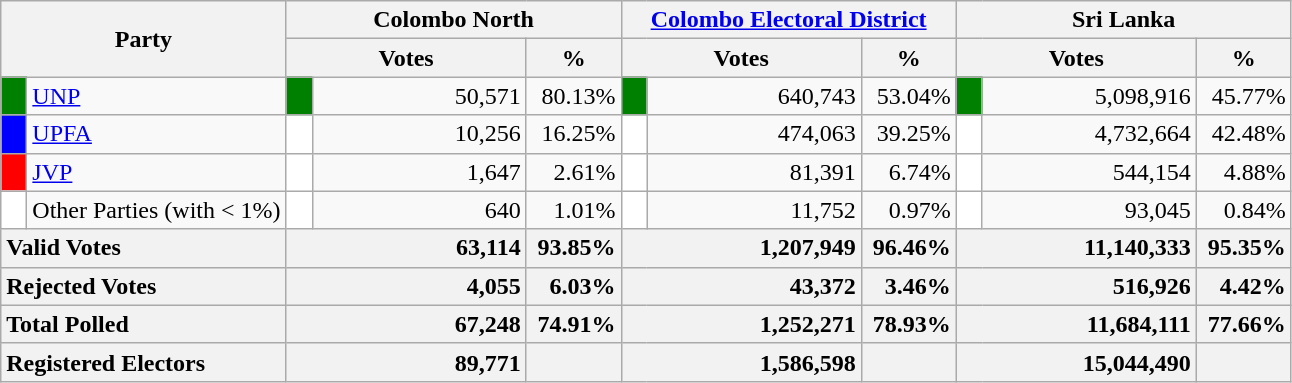<table class="wikitable">
<tr>
<th colspan="2" width="144px"rowspan="2">Party</th>
<th colspan="3" width="216px">Colombo North</th>
<th colspan="3" width="216px"><a href='#'>Colombo Electoral District</a></th>
<th colspan="3" width="216px">Sri Lanka</th>
</tr>
<tr>
<th colspan="2" width="144px">Votes</th>
<th>%</th>
<th colspan="2" width="144px">Votes</th>
<th>%</th>
<th colspan="2" width="144px">Votes</th>
<th>%</th>
</tr>
<tr>
<td style="background-color:green;" width="10px"></td>
<td style="text-align:left;"><a href='#'>UNP</a></td>
<td style="background-color:green;" width="10px"></td>
<td style="text-align:right;">50,571</td>
<td style="text-align:right;">80.13%</td>
<td style="background-color:green;" width="10px"></td>
<td style="text-align:right;">640,743</td>
<td style="text-align:right;">53.04%</td>
<td style="background-color:green;" width="10px"></td>
<td style="text-align:right;">5,098,916</td>
<td style="text-align:right;">45.77%</td>
</tr>
<tr>
<td style="background-color:blue;" width="10px"></td>
<td style="text-align:left;"><a href='#'>UPFA</a></td>
<td style="background-color:white;" width="10px"></td>
<td style="text-align:right;">10,256</td>
<td style="text-align:right;">16.25%</td>
<td style="background-color:white;" width="10px"></td>
<td style="text-align:right;">474,063</td>
<td style="text-align:right;">39.25%</td>
<td style="background-color:white;" width="10px"></td>
<td style="text-align:right;">4,732,664</td>
<td style="text-align:right;">42.48%</td>
</tr>
<tr>
<td style="background-color:red;" width="10px"></td>
<td style="text-align:left;"><a href='#'>JVP</a></td>
<td style="background-color:white;" width="10px"></td>
<td style="text-align:right;">1,647</td>
<td style="text-align:right;">2.61%</td>
<td style="background-color:white;" width="10px"></td>
<td style="text-align:right;">81,391</td>
<td style="text-align:right;">6.74%</td>
<td style="background-color:white;" width="10px"></td>
<td style="text-align:right;">544,154</td>
<td style="text-align:right;">4.88%</td>
</tr>
<tr>
<td style="background-color:white;" width="10px"></td>
<td style="text-align:left;">Other Parties (with < 1%)</td>
<td style="background-color:white;" width="10px"></td>
<td style="text-align:right;">640</td>
<td style="text-align:right;">1.01%</td>
<td style="background-color:white;" width="10px"></td>
<td style="text-align:right;">11,752</td>
<td style="text-align:right;">0.97%</td>
<td style="background-color:white;" width="10px"></td>
<td style="text-align:right;">93,045</td>
<td style="text-align:right;">0.84%</td>
</tr>
<tr>
<th colspan="2" width="144px"style="text-align:left;">Valid Votes</th>
<th style="text-align:right;"colspan="2" width="144px">63,114</th>
<th style="text-align:right;">93.85%</th>
<th style="text-align:right;"colspan="2" width="144px">1,207,949</th>
<th style="text-align:right;">96.46%</th>
<th style="text-align:right;"colspan="2" width="144px">11,140,333</th>
<th style="text-align:right;">95.35%</th>
</tr>
<tr>
<th colspan="2" width="144px"style="text-align:left;">Rejected Votes</th>
<th style="text-align:right;"colspan="2" width="144px">4,055</th>
<th style="text-align:right;">6.03%</th>
<th style="text-align:right;"colspan="2" width="144px">43,372</th>
<th style="text-align:right;">3.46%</th>
<th style="text-align:right;"colspan="2" width="144px">516,926</th>
<th style="text-align:right;">4.42%</th>
</tr>
<tr>
<th colspan="2" width="144px"style="text-align:left;">Total Polled</th>
<th style="text-align:right;"colspan="2" width="144px">67,248</th>
<th style="text-align:right;">74.91%</th>
<th style="text-align:right;"colspan="2" width="144px">1,252,271</th>
<th style="text-align:right;">78.93%</th>
<th style="text-align:right;"colspan="2" width="144px">11,684,111</th>
<th style="text-align:right;">77.66%</th>
</tr>
<tr>
<th colspan="2" width="144px"style="text-align:left;">Registered Electors</th>
<th style="text-align:right;"colspan="2" width="144px">89,771</th>
<th></th>
<th style="text-align:right;"colspan="2" width="144px">1,586,598</th>
<th></th>
<th style="text-align:right;"colspan="2" width="144px">15,044,490</th>
<th></th>
</tr>
</table>
